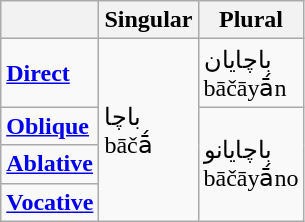<table class="wikitable">
<tr>
<th></th>
<th>Singular</th>
<th>Plural</th>
</tr>
<tr>
<td><strong><a href='#'>Direct</a></strong></td>
<td rowspan="4">باچا<br>bāčā́</td>
<td>باچايان<br>bāčāyā́n</td>
</tr>
<tr>
<td><strong><a href='#'>Oblique</a></strong></td>
<td rowspan="3">باچايانو<br>bāčāyā́no</td>
</tr>
<tr>
<td><strong><a href='#'>Ablative</a></strong></td>
</tr>
<tr>
<td><strong><a href='#'>Vocative</a></strong></td>
</tr>
</table>
